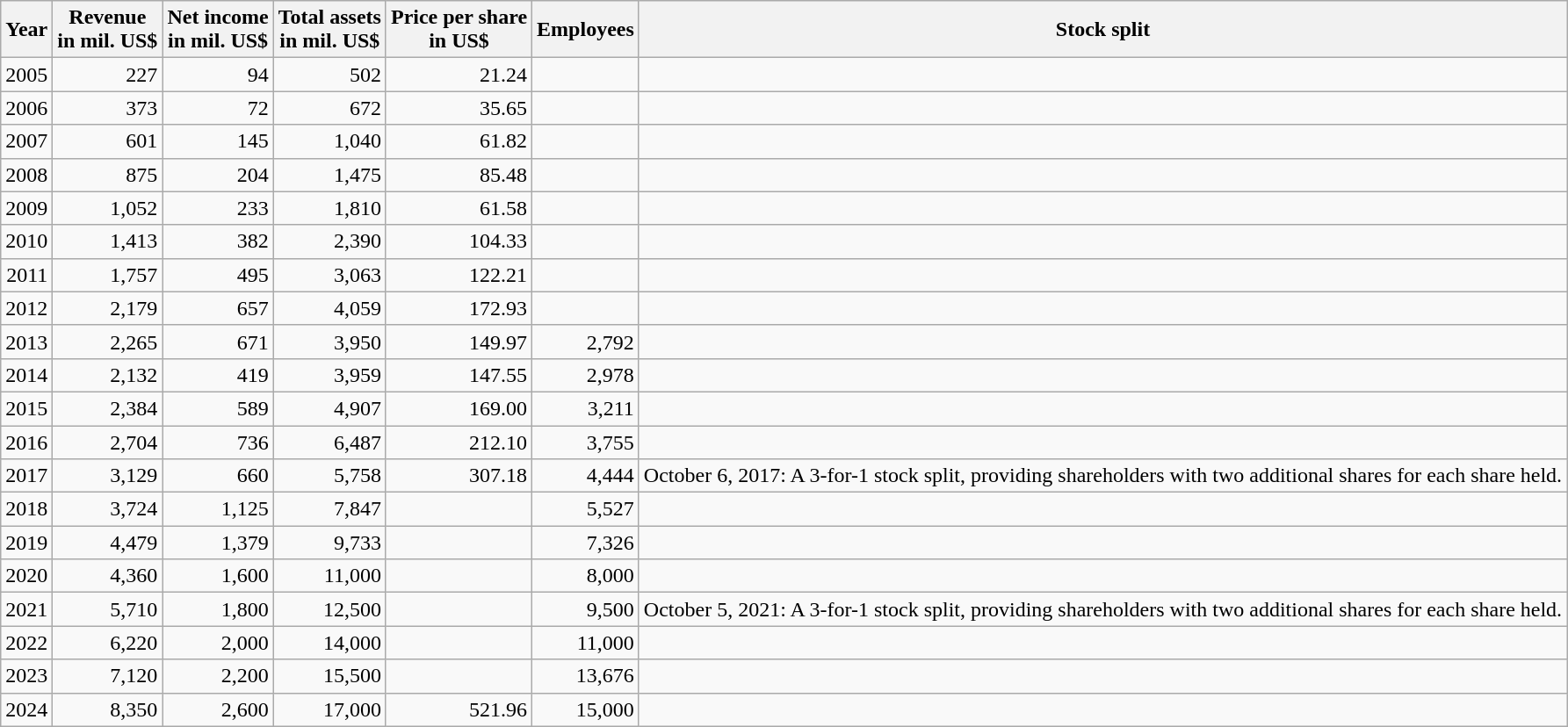<table class="wikitable float-left" style="text-align: right;">
<tr>
<th>Year</th>
<th>Revenue<br>in mil. US$</th>
<th>Net income<br>in mil. US$</th>
<th>Total assets<br>in mil. US$</th>
<th>Price per share<br>in US$</th>
<th>Employees</th>
<th>Stock split</th>
</tr>
<tr>
<td>2005</td>
<td>227</td>
<td>94</td>
<td>502</td>
<td>21.24</td>
<td></td>
<td></td>
</tr>
<tr>
<td>2006</td>
<td>373</td>
<td>72</td>
<td>672</td>
<td>35.65</td>
<td></td>
<td></td>
</tr>
<tr>
<td>2007</td>
<td>601</td>
<td>145</td>
<td>1,040</td>
<td>61.82</td>
<td></td>
<td></td>
</tr>
<tr>
<td>2008</td>
<td>875</td>
<td>204</td>
<td>1,475</td>
<td>85.48</td>
<td></td>
<td></td>
</tr>
<tr>
<td>2009</td>
<td>1,052</td>
<td>233</td>
<td>1,810</td>
<td>61.58</td>
<td></td>
<td></td>
</tr>
<tr>
<td>2010</td>
<td>1,413</td>
<td>382</td>
<td>2,390</td>
<td>104.33</td>
<td></td>
<td></td>
</tr>
<tr>
<td>2011</td>
<td>1,757</td>
<td>495</td>
<td>3,063</td>
<td>122.21</td>
<td></td>
<td></td>
</tr>
<tr>
<td>2012</td>
<td>2,179</td>
<td>657</td>
<td>4,059</td>
<td>172.93</td>
<td></td>
<td></td>
</tr>
<tr>
<td>2013</td>
<td>2,265</td>
<td>671</td>
<td>3,950</td>
<td>149.97</td>
<td>2,792</td>
<td></td>
</tr>
<tr>
<td>2014</td>
<td>2,132</td>
<td>419</td>
<td>3,959</td>
<td>147.55</td>
<td>2,978</td>
<td></td>
</tr>
<tr>
<td>2015</td>
<td>2,384</td>
<td>589</td>
<td>4,907</td>
<td>169.00</td>
<td>3,211</td>
<td></td>
</tr>
<tr>
<td>2016</td>
<td>2,704</td>
<td>736</td>
<td>6,487</td>
<td>212.10</td>
<td>3,755</td>
<td></td>
</tr>
<tr>
<td>2017</td>
<td>3,129</td>
<td>660</td>
<td>5,758</td>
<td>307.18</td>
<td>4,444</td>
<td>October 6, 2017: A 3-for-1 stock split, providing shareholders with two additional shares for each share held.</td>
</tr>
<tr>
<td>2018</td>
<td>3,724</td>
<td>1,125</td>
<td>7,847</td>
<td></td>
<td>5,527</td>
<td></td>
</tr>
<tr>
<td>2019</td>
<td>4,479</td>
<td>1,379</td>
<td>9,733</td>
<td></td>
<td>7,326</td>
</tr>
<tr>
<td>2020</td>
<td>4,360</td>
<td>1,600</td>
<td>11,000</td>
<td></td>
<td>8,000</td>
<td></td>
</tr>
<tr>
<td>2021</td>
<td>5,710</td>
<td>1,800</td>
<td>12,500</td>
<td></td>
<td>9,500</td>
<td>October 5, 2021: A 3-for-1 stock split, providing shareholders with two additional shares for each share held.</td>
</tr>
<tr>
<td>2022</td>
<td>6,220</td>
<td>2,000</td>
<td>14,000</td>
<td></td>
<td>11,000</td>
<td></td>
</tr>
<tr>
<td>2023</td>
<td>7,120</td>
<td>2,200</td>
<td>15,500</td>
<td></td>
<td>13,676</td>
<td></td>
</tr>
<tr>
<td>2024</td>
<td>8,350</td>
<td>2,600</td>
<td>17,000</td>
<td>521.96</td>
<td>15,000</td>
</tr>
</table>
